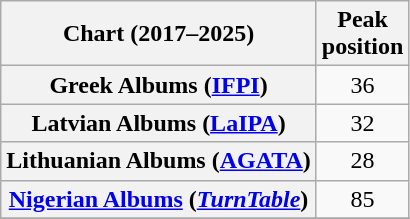<table class="wikitable sortable plainrowheaders" style="text-align:center">
<tr>
<th scope="col">Chart (2017–2025)</th>
<th scope="col">Peak<br>position</th>
</tr>
<tr>
<th scope="row">Greek Albums (<a href='#'>IFPI</a>)</th>
<td>36</td>
</tr>
<tr>
<th scope="row">Latvian Albums (<a href='#'>LaIPA</a>)</th>
<td>32</td>
</tr>
<tr>
<th scope="row">Lithuanian Albums (<a href='#'>AGATA</a>)</th>
<td>28</td>
</tr>
<tr>
<th scope="row"><a href='#'>Nigerian Albums</a> (<em><a href='#'>TurnTable</a></em>)</th>
<td>85</td>
</tr>
<tr>
</tr>
</table>
